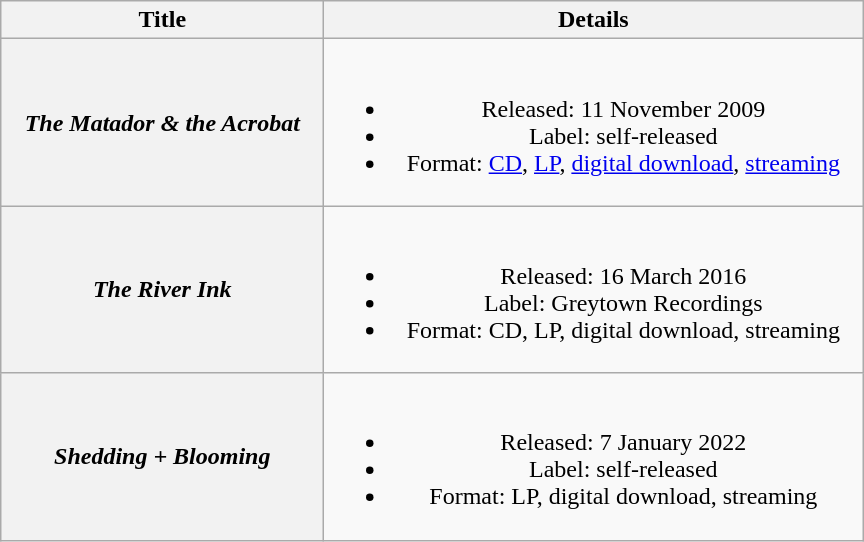<table class="wikitable plainrowheaders" style="text-align:center;">
<tr>
<th scope="col" style="width:13em;">Title</th>
<th scope="col" style="width:22em;">Details</th>
</tr>
<tr>
<th scope="row"><em>The Matador & the Acrobat</em></th>
<td><br><ul><li>Released: 11 November 2009</li><li>Label: self-released</li><li>Format: <a href='#'>CD</a>, <a href='#'>LP</a>, <a href='#'>digital download</a>, <a href='#'>streaming</a></li></ul></td>
</tr>
<tr>
<th scope="row"><em>The River Ink</em></th>
<td><br><ul><li>Released: 16 March 2016</li><li>Label: Greytown Recordings</li><li>Format: CD, LP, digital download, streaming</li></ul></td>
</tr>
<tr>
<th scope="row"><em>Shedding + Blooming</em></th>
<td><br><ul><li>Released: 7 January 2022</li><li>Label: self-released</li><li>Format: LP, digital download, streaming</li></ul></td>
</tr>
</table>
